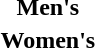<table>
<tr>
<th>Men's</th>
<td valign=top></td>
<td valign=top></td>
<td valign=top></td>
</tr>
<tr>
<th>Women's</th>
<td valign=top></td>
<td valign=top></td>
<td valign=top></td>
</tr>
</table>
